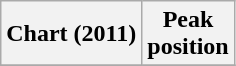<table class="wikitable sortable">
<tr>
<th>Chart (2011)</th>
<th>Peak<br>position</th>
</tr>
<tr>
</tr>
</table>
